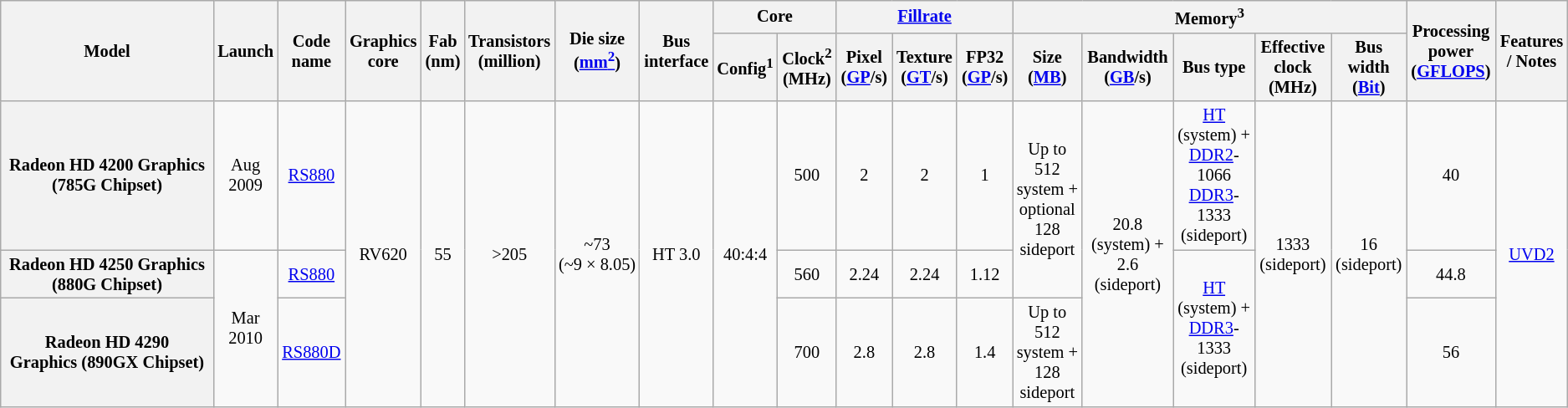<table class="mw-datatable wikitable sortable sort-under" style="font-size:85%; text-align:center;">
<tr>
<th rowspan="2" style="width:12em">Model</th>
<th rowspan="2">Launch</th>
<th rowspan="2">Code name</th>
<th rowspan="2">Graphics core</th>
<th rowspan="2">Fab<br>(nm)</th>
<th rowspan="2">Transistors<br>(million)</th>
<th rowspan="2">Die size<br>(<a href='#'>mm<sup>2</sup></a>)</th>
<th rowspan="2">Bus interface</th>
<th colspan="2">Core</th>
<th colspan="3"><a href='#'>Fillrate</a></th>
<th colspan="5">Memory<sup>3</sup></th>
<th rowspan="2">Processing power<br>(<a href='#'>GFLOPS</a>)</th>
<th rowspan="2">Features / Notes</th>
</tr>
<tr>
<th rowspan>Config<sup>1</sup></th>
<th rowspan>Clock<sup>2</sup> (MHz)</th>
<th>Pixel (<a href='#'>GP</a>/s)</th>
<th>Texture (<a href='#'>GT</a>/s)</th>
<th>FP32 (<a href='#'>GP</a>/s)</th>
<th>Size (<a href='#'>MB</a>)</th>
<th>Bandwidth (<a href='#'>GB</a>/s)</th>
<th>Bus type</th>
<th>Effective clock (MHz)</th>
<th>Bus width (<a href='#'>Bit</a>)</th>
</tr>
<tr>
<th>Radeon HD 4200 Graphics (785G Chipset)</th>
<td>Aug 2009</td>
<td><a href='#'>RS880</a></td>
<td rowspan="3">RV620</td>
<td rowspan="3">55</td>
<td rowspan="3">>205</td>
<td rowspan="3">~73<br>(~9 × 8.05)</td>
<td rowspan="3">HT 3.0</td>
<td rowspan="3">40:4:4</td>
<td>500</td>
<td>2</td>
<td>2</td>
<td>1</td>
<td rowspan="2">Up to 512 system + optional 128 sideport</td>
<td rowspan="3">20.8 (system) + 2.6 (sideport)</td>
<td><a href='#'>HT</a> (system) + <a href='#'>DDR2</a>-1066 <a href='#'>DDR3</a>-1333 (sideport)</td>
<td rowspan="3">1333 (sideport)</td>
<td rowspan="3">16 (sideport)</td>
<td>40</td>
<td rowspan="3"><a href='#'>UVD2</a></td>
</tr>
<tr>
<th>Radeon HD 4250 Graphics (880G Chipset)</th>
<td rowspan="2">Mar 2010</td>
<td><a href='#'>RS880</a></td>
<td>560</td>
<td>2.24</td>
<td>2.24</td>
<td>1.12</td>
<td rowspan="2"><a href='#'>HT</a> (system) + <a href='#'>DDR3</a>-1333 (sideport)</td>
<td>44.8</td>
</tr>
<tr>
<th>Radeon HD 4290 Graphics (890GX Chipset)</th>
<td><a href='#'>RS880D</a></td>
<td>700</td>
<td>2.8</td>
<td>2.8</td>
<td>1.4</td>
<td>Up to 512 system + 128 sideport</td>
<td>56</td>
</tr>
</table>
